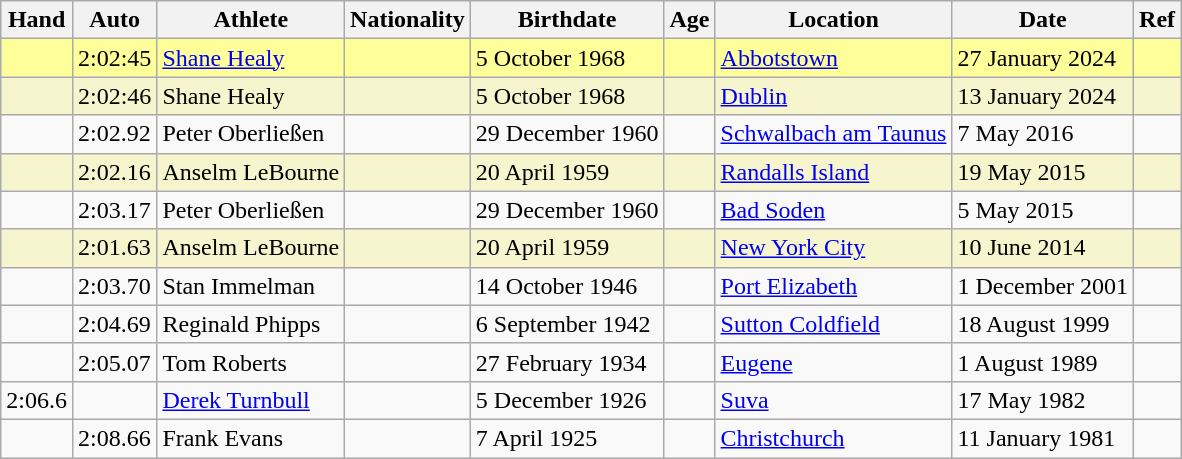<table class="wikitable">
<tr>
<th>Hand</th>
<th>Auto</th>
<th>Athlete</th>
<th>Nationality</th>
<th>Birthdate</th>
<th>Age</th>
<th>Location</th>
<th>Date</th>
<th>Ref</th>
</tr>
<tr style="background:#ff9;">
<td></td>
<td>2:02:45 </td>
<td><a href='#'>Shane Healy</a></td>
<td></td>
<td>5 October 1968</td>
<td></td>
<td><a href='#'>Abbotstown</a></td>
<td>27 January 2024</td>
<td></td>
</tr>
<tr bgcolor=#f6F5CE>
<td></td>
<td>2:02:46 </td>
<td>Shane Healy</td>
<td></td>
<td>5 October 1968</td>
<td></td>
<td><a href='#'>Dublin</a></td>
<td>13 January 2024</td>
<td></td>
</tr>
<tr>
<td></td>
<td>2:02.92</td>
<td>Peter Oberließen</td>
<td></td>
<td>29 December 1960</td>
<td></td>
<td><a href='#'>Schwalbach am Taunus</a></td>
<td>7 May 2016</td>
<td></td>
</tr>
<tr bgcolor=#f6F5CE>
<td></td>
<td>2:02.16</td>
<td>Anselm LeBourne</td>
<td></td>
<td>20 April 1959</td>
<td></td>
<td><a href='#'>Randalls Island</a></td>
<td>19 May 2015</td>
<td></td>
</tr>
<tr>
<td></td>
<td>2:03.17</td>
<td>Peter Oberließen</td>
<td></td>
<td>29 December 1960</td>
<td></td>
<td><a href='#'>Bad Soden</a></td>
<td>5 May 2015</td>
<td></td>
</tr>
<tr bgcolor=#f6F5CE>
<td></td>
<td>2:01.63</td>
<td>Anselm LeBourne</td>
<td></td>
<td>20 April 1959</td>
<td></td>
<td><a href='#'>New York City</a></td>
<td>10 June 2014</td>
<td></td>
</tr>
<tr>
<td></td>
<td>2:03.70</td>
<td>Stan Immelman</td>
<td></td>
<td>14 October 1946</td>
<td></td>
<td><a href='#'>Port Elizabeth</a></td>
<td>1 December 2001</td>
<td></td>
</tr>
<tr>
<td></td>
<td>2:04.69</td>
<td>Reginald Phipps</td>
<td></td>
<td>6 September 1942</td>
<td></td>
<td><a href='#'>Sutton Coldfield</a></td>
<td>18 August 1999</td>
<td></td>
</tr>
<tr>
<td></td>
<td>2:05.07</td>
<td>Tom Roberts</td>
<td></td>
<td>27 February 1934</td>
<td></td>
<td><a href='#'>Eugene</a></td>
<td>1 August 1989</td>
<td></td>
</tr>
<tr>
<td>2:06.6</td>
<td></td>
<td><a href='#'>Derek Turnbull</a></td>
<td></td>
<td>5 December 1926</td>
<td></td>
<td><a href='#'>Suva</a></td>
<td>17 May 1982</td>
<td></td>
</tr>
<tr>
<td></td>
<td>2:08.66</td>
<td>Frank Evans</td>
<td></td>
<td>7 April 1925</td>
<td></td>
<td><a href='#'>Christchurch</a></td>
<td>11 January 1981</td>
</tr>
</table>
